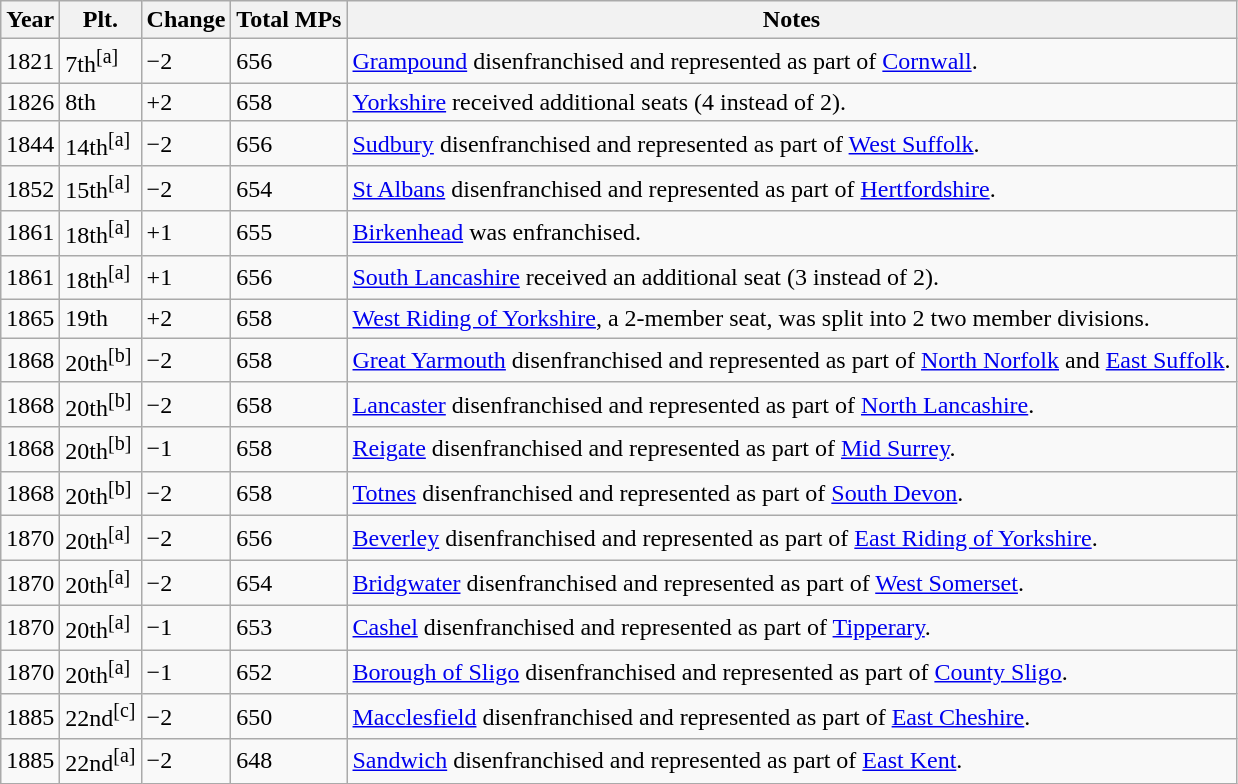<table class="wikitable">
<tr>
<th>Year</th>
<th>Plt.</th>
<th>Change</th>
<th>Total MPs</th>
<th>Notes</th>
</tr>
<tr>
<td>1821</td>
<td>7th<sup>[a]</sup></td>
<td>−2</td>
<td>656</td>
<td><a href='#'>Grampound</a> disenfranchised and represented as part of <a href='#'>Cornwall</a>.</td>
</tr>
<tr>
<td>1826</td>
<td>8th</td>
<td>+2</td>
<td>658</td>
<td><a href='#'>Yorkshire</a> received additional seats (4 instead of 2).</td>
</tr>
<tr>
<td>1844</td>
<td>14th<sup>[a]</sup></td>
<td>−2</td>
<td>656</td>
<td><a href='#'>Sudbury</a> disenfranchised and represented as part of <a href='#'>West Suffolk</a>.</td>
</tr>
<tr>
<td>1852</td>
<td>15th<sup>[a]</sup></td>
<td>−2</td>
<td>654</td>
<td><a href='#'>St Albans</a> disenfranchised and represented as part of <a href='#'>Hertfordshire</a>.</td>
</tr>
<tr>
<td>1861</td>
<td>18th<sup>[a]</sup></td>
<td>+1</td>
<td>655</td>
<td><a href='#'>Birkenhead</a> was enfranchised.</td>
</tr>
<tr>
<td>1861</td>
<td>18th<sup>[a]</sup></td>
<td>+1</td>
<td>656</td>
<td><a href='#'>South Lancashire</a> received an additional seat (3 instead of 2).</td>
</tr>
<tr>
<td>1865</td>
<td>19th</td>
<td>+2</td>
<td>658</td>
<td><a href='#'>West Riding of Yorkshire</a>, a 2-member seat, was split into 2 two member divisions.</td>
</tr>
<tr>
<td>1868</td>
<td>20th<sup>[b]</sup></td>
<td>−2</td>
<td>658</td>
<td><a href='#'>Great Yarmouth</a> disenfranchised and represented as part of <a href='#'>North Norfolk</a> and <a href='#'>East Suffolk</a>.</td>
</tr>
<tr>
<td>1868</td>
<td>20th<sup>[b]</sup></td>
<td>−2</td>
<td>658</td>
<td><a href='#'>Lancaster</a> disenfranchised and represented as part of <a href='#'>North Lancashire</a>.</td>
</tr>
<tr>
<td>1868</td>
<td>20th<sup>[b]</sup></td>
<td>−1</td>
<td>658</td>
<td><a href='#'>Reigate</a> disenfranchised and represented as part of <a href='#'>Mid Surrey</a>.</td>
</tr>
<tr>
<td>1868</td>
<td>20th<sup>[b]</sup></td>
<td>−2</td>
<td>658</td>
<td><a href='#'>Totnes</a> disenfranchised and represented as part of <a href='#'>South Devon</a>.</td>
</tr>
<tr>
<td>1870</td>
<td>20th<sup>[a]</sup></td>
<td>−2</td>
<td>656</td>
<td><a href='#'>Beverley</a> disenfranchised and represented as part of <a href='#'>East Riding of Yorkshire</a>.</td>
</tr>
<tr>
<td>1870</td>
<td>20th<sup>[a]</sup></td>
<td>−2</td>
<td>654</td>
<td><a href='#'>Bridgwater</a> disenfranchised and represented as part of <a href='#'>West Somerset</a>.</td>
</tr>
<tr>
<td>1870</td>
<td>20th<sup>[a]</sup></td>
<td>−1</td>
<td>653</td>
<td><a href='#'>Cashel</a> disenfranchised and represented as part of <a href='#'>Tipperary</a>.</td>
</tr>
<tr>
<td>1870</td>
<td>20th<sup>[a]</sup></td>
<td>−1</td>
<td>652</td>
<td><a href='#'>Borough of Sligo</a> disenfranchised and represented as part of <a href='#'>County Sligo</a>.</td>
</tr>
<tr>
<td>1885</td>
<td>22nd<sup>[c]</sup></td>
<td>−2</td>
<td>650</td>
<td><a href='#'>Macclesfield</a> disenfranchised and represented as part of <a href='#'>East Cheshire</a>.</td>
</tr>
<tr>
<td>1885</td>
<td>22nd<sup>[a]</sup></td>
<td>−2</td>
<td>648</td>
<td><a href='#'>Sandwich</a> disenfranchised and represented as part of <a href='#'>East Kent</a>.</td>
</tr>
</table>
